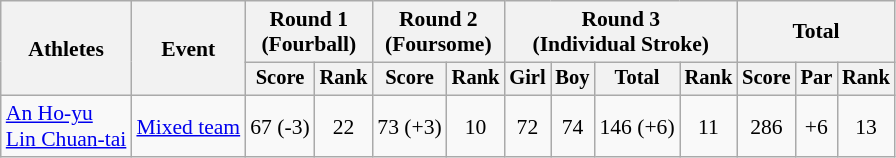<table class="wikitable" style="font-size:90%">
<tr>
<th rowspan="2">Athletes</th>
<th rowspan="2">Event</th>
<th colspan="2">Round 1<br>(Fourball)</th>
<th colspan="2">Round 2<br>(Foursome)</th>
<th colspan="4">Round 3<br>(Individual Stroke)</th>
<th colspan="3">Total</th>
</tr>
<tr style="font-size:95%">
<th>Score</th>
<th>Rank</th>
<th>Score</th>
<th>Rank</th>
<th>Girl</th>
<th>Boy</th>
<th>Total</th>
<th>Rank</th>
<th>Score</th>
<th>Par</th>
<th>Rank</th>
</tr>
<tr align=center>
<td align=left><a href='#'>An Ho-yu</a><br><a href='#'>Lin Chuan-tai</a></td>
<td align=left><a href='#'>Mixed team</a></td>
<td>67 (-3)</td>
<td>22</td>
<td>73 (+3)</td>
<td>10</td>
<td>72</td>
<td>74</td>
<td>146 (+6)</td>
<td>11</td>
<td>286</td>
<td>+6</td>
<td>13</td>
</tr>
</table>
